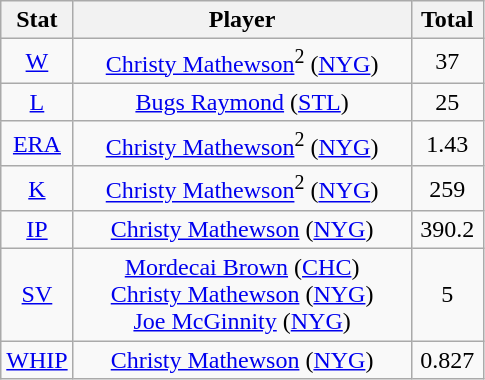<table class="wikitable" style="text-align:center;">
<tr>
<th style="width:15%;">Stat</th>
<th>Player</th>
<th style="width:15%;">Total</th>
</tr>
<tr>
<td><a href='#'>W</a></td>
<td><a href='#'>Christy Mathewson</a><sup>2</sup> (<a href='#'>NYG</a>)</td>
<td>37</td>
</tr>
<tr>
<td><a href='#'>L</a></td>
<td><a href='#'>Bugs Raymond</a> (<a href='#'>STL</a>)</td>
<td>25</td>
</tr>
<tr>
<td><a href='#'>ERA</a></td>
<td><a href='#'>Christy Mathewson</a><sup>2</sup> (<a href='#'>NYG</a>)</td>
<td>1.43</td>
</tr>
<tr>
<td><a href='#'>K</a></td>
<td><a href='#'>Christy Mathewson</a><sup>2</sup> (<a href='#'>NYG</a>)</td>
<td>259</td>
</tr>
<tr>
<td><a href='#'>IP</a></td>
<td><a href='#'>Christy Mathewson</a> (<a href='#'>NYG</a>)</td>
<td>390.2</td>
</tr>
<tr>
<td><a href='#'>SV</a></td>
<td><a href='#'>Mordecai Brown</a> (<a href='#'>CHC</a>)<br><a href='#'>Christy Mathewson</a> (<a href='#'>NYG</a>)<br><a href='#'>Joe McGinnity</a> (<a href='#'>NYG</a>)</td>
<td>5</td>
</tr>
<tr>
<td><a href='#'>WHIP</a></td>
<td><a href='#'>Christy Mathewson</a> (<a href='#'>NYG</a>)</td>
<td>0.827</td>
</tr>
</table>
